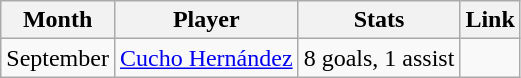<table class=wikitable>
<tr>
<th>Month</th>
<th>Player</th>
<th>Stats</th>
<th>Link</th>
</tr>
<tr>
<td>September</td>
<td> <a href='#'>Cucho Hernández</a></td>
<td>8 goals, 1 assist</td>
<td></td>
</tr>
</table>
